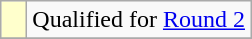<table class="wikitable">
<tr>
<td width=10px bgcolor="#ffffcc"></td>
<td>Qualified for <a href='#'>Round 2</a></td>
</tr>
<tr>
</tr>
</table>
